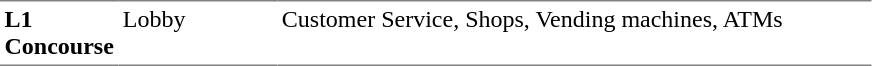<table table border=0 cellspacing=0 cellpadding=3>
<tr>
<td style="border-bottom:solid 1px gray; border-top:solid 1px gray;" valign=top width=50><strong>L1<br>Concourse</strong></td>
<td style="border-bottom:solid 1px gray; border-top:solid 1px gray;" valign=top width=100>Lobby</td>
<td style="border-bottom:solid 1px gray; border-top:solid 1px gray;" valign=top width=390>Customer Service, Shops, Vending machines, ATMs</td>
</tr>
</table>
